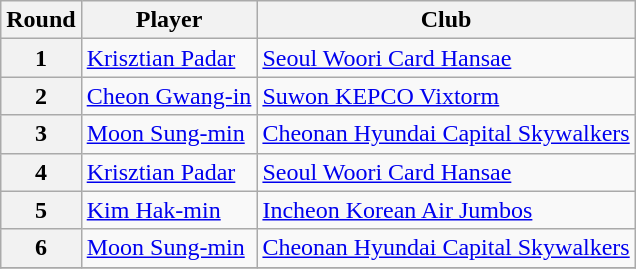<table class=wikitable>
<tr>
<th>Round</th>
<th>Player</th>
<th>Club</th>
</tr>
<tr>
<th>1</th>
<td> <a href='#'>Krisztian Padar</a></td>
<td><a href='#'>Seoul Woori Card Hansae</a></td>
</tr>
<tr>
<th>2</th>
<td> <a href='#'>Cheon Gwang-in</a></td>
<td><a href='#'>Suwon KEPCO Vixtorm</a></td>
</tr>
<tr>
<th>3</th>
<td> <a href='#'>Moon Sung-min</a></td>
<td><a href='#'>Cheonan Hyundai Capital Skywalkers</a></td>
</tr>
<tr>
<th>4</th>
<td> <a href='#'>Krisztian Padar</a></td>
<td><a href='#'>Seoul Woori Card Hansae</a></td>
</tr>
<tr>
<th>5</th>
<td> <a href='#'>Kim Hak-min</a></td>
<td><a href='#'>Incheon Korean Air Jumbos</a></td>
</tr>
<tr>
<th>6</th>
<td> <a href='#'>Moon Sung-min</a></td>
<td><a href='#'>Cheonan Hyundai Capital Skywalkers</a></td>
</tr>
<tr>
</tr>
</table>
